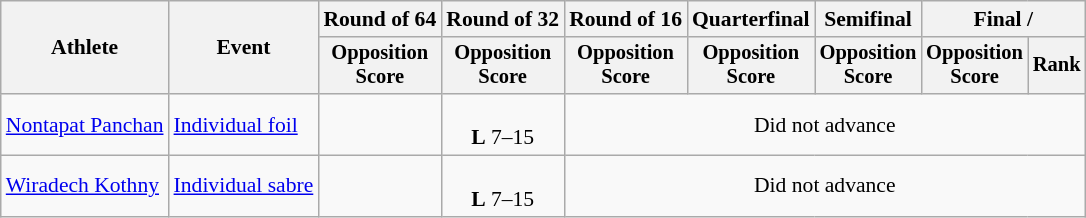<table class="wikitable" style="font-size:90%">
<tr>
<th rowspan="2">Athlete</th>
<th rowspan="2">Event</th>
<th>Round of 64</th>
<th>Round of 32</th>
<th>Round of 16</th>
<th>Quarterfinal</th>
<th>Semifinal</th>
<th colspan=2>Final / </th>
</tr>
<tr style="font-size:95%">
<th>Opposition <br> Score</th>
<th>Opposition <br> Score</th>
<th>Opposition <br> Score</th>
<th>Opposition <br> Score</th>
<th>Opposition <br> Score</th>
<th>Opposition <br> Score</th>
<th>Rank</th>
</tr>
<tr align=center>
<td align=left><a href='#'>Nontapat Panchan</a></td>
<td align=left><a href='#'>Individual foil</a></td>
<td></td>
<td><br><strong>L</strong> 7–15</td>
<td colspan=5>Did not advance</td>
</tr>
<tr align=center>
<td align=left><a href='#'>Wiradech Kothny</a></td>
<td align=left><a href='#'>Individual sabre</a></td>
<td></td>
<td><br><strong>L</strong> 7–15</td>
<td colspan=5>Did not advance</td>
</tr>
</table>
